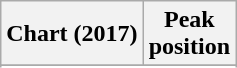<table class="wikitable sortable plainrowheaders" style="text-align:center;">
<tr>
<th>Chart (2017)</th>
<th>Peak<br>position</th>
</tr>
<tr>
</tr>
<tr>
</tr>
</table>
